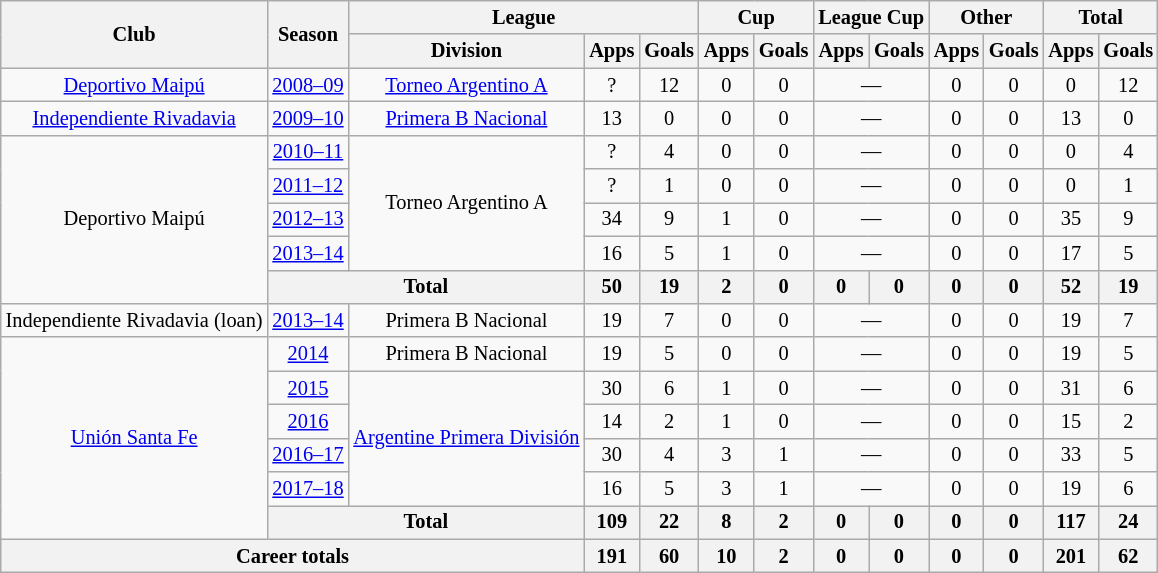<table class="wikitable" style="font-size:85%; text-align: center">
<tr>
<th rowspan=2>Club</th>
<th rowspan=2>Season</th>
<th colspan=3>League</th>
<th colspan=2>Cup</th>
<th colspan=2>League Cup</th>
<th colspan=2>Other</th>
<th colspan=2>Total</th>
</tr>
<tr>
<th>Division</th>
<th>Apps</th>
<th>Goals</th>
<th>Apps</th>
<th>Goals</th>
<th>Apps</th>
<th>Goals</th>
<th>Apps</th>
<th>Goals</th>
<th>Apps</th>
<th>Goals</th>
</tr>
<tr>
<td><a href='#'>Deportivo Maipú</a></td>
<td><a href='#'>2008–09</a></td>
<td><a href='#'>Torneo Argentino A</a></td>
<td>?</td>
<td>12</td>
<td>0</td>
<td>0</td>
<td colspan=2>—</td>
<td>0</td>
<td>0</td>
<td>0</td>
<td>12</td>
</tr>
<tr>
<td><a href='#'>Independiente Rivadavia</a></td>
<td><a href='#'>2009–10</a></td>
<td><a href='#'>Primera B Nacional</a></td>
<td>13</td>
<td>0</td>
<td>0</td>
<td>0</td>
<td colspan=2>—</td>
<td>0</td>
<td>0</td>
<td>13</td>
<td>0</td>
</tr>
<tr>
<td rowspan=5>Deportivo Maipú</td>
<td><a href='#'>2010–11</a></td>
<td rowspan=4>Torneo Argentino A</td>
<td>?</td>
<td>4</td>
<td>0</td>
<td>0</td>
<td colspan=2>—</td>
<td>0</td>
<td>0</td>
<td>0</td>
<td>4</td>
</tr>
<tr>
<td><a href='#'>2011–12</a></td>
<td>?</td>
<td>1</td>
<td>0</td>
<td>0</td>
<td colspan=2>—</td>
<td>0</td>
<td>0</td>
<td>0</td>
<td>1</td>
</tr>
<tr>
<td><a href='#'>2012–13</a></td>
<td>34</td>
<td>9</td>
<td>1</td>
<td>0</td>
<td colspan=2>—</td>
<td>0</td>
<td>0</td>
<td>35</td>
<td>9</td>
</tr>
<tr>
<td><a href='#'>2013–14</a></td>
<td>16</td>
<td>5</td>
<td>1</td>
<td>0</td>
<td colspan=2>—</td>
<td>0</td>
<td>0</td>
<td>17</td>
<td>5</td>
</tr>
<tr>
<th colspan=2>Total</th>
<th>50</th>
<th>19</th>
<th>2</th>
<th>0</th>
<th>0</th>
<th>0</th>
<th>0</th>
<th>0</th>
<th>52</th>
<th>19</th>
</tr>
<tr>
<td>Independiente Rivadavia (loan)</td>
<td><a href='#'>2013–14</a></td>
<td>Primera B Nacional</td>
<td>19</td>
<td>7</td>
<td>0</td>
<td>0</td>
<td colspan=2>—</td>
<td>0</td>
<td>0</td>
<td>19</td>
<td>7</td>
</tr>
<tr>
<td rowspan=6><a href='#'>Unión Santa Fe</a></td>
<td><a href='#'>2014</a></td>
<td>Primera B Nacional</td>
<td>19</td>
<td>5</td>
<td>0</td>
<td>0</td>
<td colspan=2>—</td>
<td>0</td>
<td>0</td>
<td>19</td>
<td>5</td>
</tr>
<tr>
<td><a href='#'>2015</a></td>
<td rowspan=4><a href='#'>Argentine Primera División</a></td>
<td>30</td>
<td>6</td>
<td>1</td>
<td>0</td>
<td colspan=2>—</td>
<td>0</td>
<td>0</td>
<td>31</td>
<td>6</td>
</tr>
<tr>
<td><a href='#'>2016</a></td>
<td>14</td>
<td>2</td>
<td>1</td>
<td>0</td>
<td colspan=2>—</td>
<td>0</td>
<td>0</td>
<td>15</td>
<td>2</td>
</tr>
<tr>
<td><a href='#'>2016–17</a></td>
<td>30</td>
<td>4</td>
<td>3</td>
<td>1</td>
<td colspan=2>—</td>
<td>0</td>
<td>0</td>
<td>33</td>
<td>5</td>
</tr>
<tr>
<td><a href='#'>2017–18</a></td>
<td>16</td>
<td>5</td>
<td>3</td>
<td>1</td>
<td colspan=2>—</td>
<td>0</td>
<td>0</td>
<td>19</td>
<td>6</td>
</tr>
<tr>
<th colspan=2>Total</th>
<th>109</th>
<th>22</th>
<th>8</th>
<th>2</th>
<th>0</th>
<th>0</th>
<th>0</th>
<th>0</th>
<th>117</th>
<th>24</th>
</tr>
<tr>
<th colspan=3>Career totals</th>
<th>191</th>
<th>60</th>
<th>10</th>
<th>2</th>
<th>0</th>
<th>0</th>
<th>0</th>
<th>0</th>
<th>201</th>
<th>62</th>
</tr>
</table>
